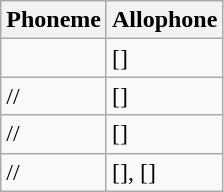<table class="wikitable">
<tr>
<th>Phoneme</th>
<th>Allophone</th>
</tr>
<tr>
<td></td>
<td>[]</td>
</tr>
<tr>
<td>//</td>
<td>[]</td>
</tr>
<tr>
<td>//</td>
<td>[]</td>
</tr>
<tr>
<td>//</td>
<td>[], []</td>
</tr>
</table>
